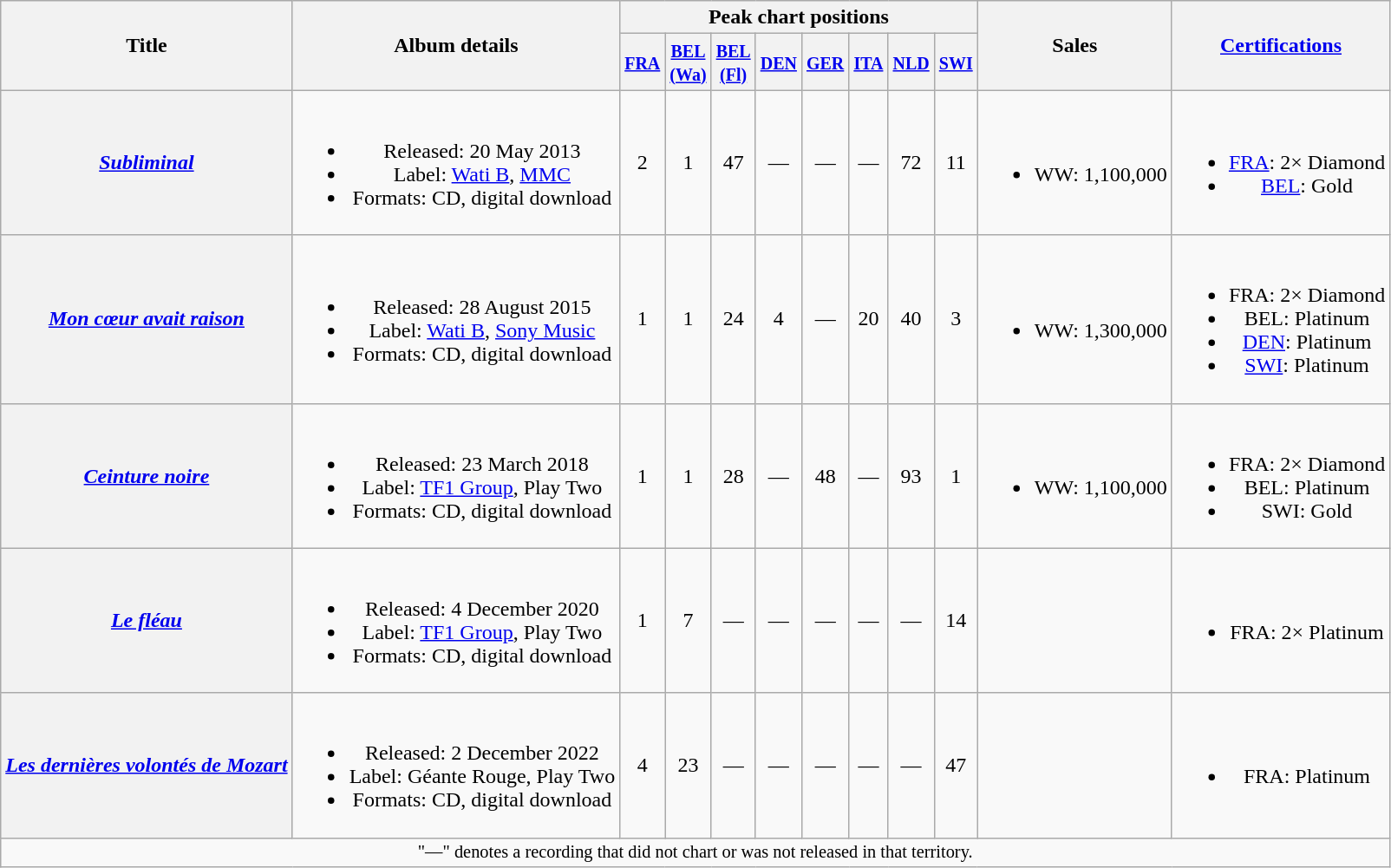<table class="wikitable plainrowheaders" style="text-align:center;">
<tr>
<th scope="col" rowspan="2">Title</th>
<th scope="col" rowspan="2">Album details</th>
<th scope="col" colspan="8">Peak chart positions</th>
<th scope="col" rowspan="2">Sales</th>
<th scope="col" rowspan="2"><a href='#'>Certifications</a></th>
</tr>
<tr>
<th scope="col"><small><a href='#'>FRA</a></small><br></th>
<th scope="col"><small><a href='#'>BEL<br>(Wa)</a></small><br></th>
<th scope="col"><small><a href='#'>BEL<br>(Fl)</a></small><br></th>
<th scope="col"><small><a href='#'>DEN</a></small><br></th>
<th scope="col"><small><a href='#'>GER</a><br></small></th>
<th scope="col"><small><a href='#'>ITA</a></small><br></th>
<th scope="col"><small><a href='#'>NLD</a></small><br></th>
<th scope="col"><small><a href='#'>SWI</a></small><br></th>
</tr>
<tr>
<th scope="row"><em><a href='#'>Subliminal</a></em></th>
<td><br><ul><li>Released: 20 May 2013</li><li>Label: <a href='#'>Wati B</a>, <a href='#'>MMC</a> </li><li>Formats: CD, digital download</li></ul></td>
<td>2</td>
<td>1</td>
<td>47</td>
<td>—</td>
<td>—</td>
<td>—</td>
<td>72</td>
<td>11</td>
<td><br><ul><li>WW: 1,100,000</li></ul></td>
<td><br><ul><li><a href='#'>FRA</a>: 2× Diamond</li><li><a href='#'>BEL</a>: Gold</li></ul></td>
</tr>
<tr>
<th scope="row"><em><a href='#'>Mon cœur avait raison</a></em></th>
<td><br><ul><li>Released: 28 August 2015</li><li>Label: <a href='#'>Wati B</a>, <a href='#'>Sony Music</a></li><li>Formats: CD, digital download</li></ul></td>
<td>1</td>
<td>1</td>
<td>24</td>
<td>4</td>
<td>—</td>
<td>20</td>
<td>40</td>
<td>3</td>
<td><br><ul><li>WW: 1,300,000</li></ul></td>
<td><br><ul><li>FRA: 2× Diamond</li><li>BEL: Platinum</li><li><a href='#'>DEN</a>: Platinum</li><li><a href='#'>SWI</a>: Platinum</li></ul></td>
</tr>
<tr>
<th scope="row"><em><a href='#'>Ceinture noire</a></em></th>
<td><br><ul><li>Released: 23 March 2018</li><li>Label: <a href='#'>TF1 Group</a>, Play Two</li><li>Formats: CD, digital download</li></ul></td>
<td>1</td>
<td>1</td>
<td>28</td>
<td>—</td>
<td>48</td>
<td>—</td>
<td>93</td>
<td>1</td>
<td><br><ul><li>WW: 1,100,000</li></ul></td>
<td><br><ul><li>FRA: 2× Diamond</li><li>BEL: Platinum</li><li>SWI: Gold</li></ul></td>
</tr>
<tr>
<th scope="row"><em><a href='#'>Le fléau</a></em></th>
<td><br><ul><li>Released: 4 December 2020</li><li>Label: <a href='#'>TF1 Group</a>, Play Two</li><li>Formats: CD, digital download</li></ul></td>
<td>1</td>
<td>7</td>
<td>—</td>
<td>—</td>
<td>—</td>
<td>—</td>
<td>—</td>
<td>14</td>
<td></td>
<td><br><ul><li>FRA: 2× Platinum</li></ul></td>
</tr>
<tr>
<th scope="row"><em><a href='#'>Les dernières volontés de Mozart</a></em></th>
<td><br><ul><li>Released: 2 December 2022</li><li>Label: Géante Rouge, Play Two</li><li>Formats: CD, digital download</li></ul></td>
<td>4</td>
<td>23</td>
<td>—</td>
<td>—</td>
<td>—</td>
<td>—</td>
<td>—</td>
<td>47</td>
<td></td>
<td><br><ul><li>FRA: Platinum</li></ul></td>
</tr>
<tr>
<td colspan="12" style="font-size:85%">"—" denotes a recording that did not chart or was not released in that territory.</td>
</tr>
</table>
